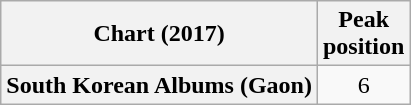<table class="wikitable plainrowheaders" style="text-align:center">
<tr>
<th scope="col">Chart (2017)</th>
<th scope="col">Peak<br>position</th>
</tr>
<tr>
<th scope="row">South Korean Albums (Gaon)</th>
<td>6</td>
</tr>
</table>
